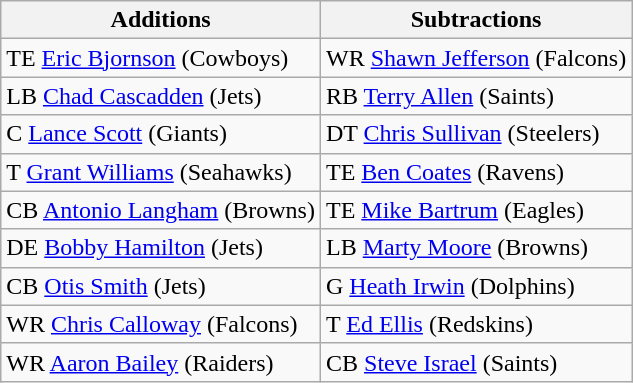<table class="wikitable">
<tr>
<th>Additions</th>
<th>Subtractions</th>
</tr>
<tr>
<td>TE <a href='#'>Eric Bjornson</a> (Cowboys)</td>
<td>WR <a href='#'>Shawn Jefferson</a> (Falcons)</td>
</tr>
<tr>
<td>LB <a href='#'>Chad Cascadden</a> (Jets)</td>
<td>RB <a href='#'>Terry Allen</a> (Saints)</td>
</tr>
<tr>
<td>C <a href='#'>Lance Scott</a> (Giants)</td>
<td>DT <a href='#'>Chris Sullivan</a> (Steelers)</td>
</tr>
<tr>
<td>T <a href='#'>Grant Williams</a> (Seahawks)</td>
<td>TE <a href='#'>Ben Coates</a> (Ravens)</td>
</tr>
<tr>
<td>CB <a href='#'>Antonio Langham</a> (Browns)</td>
<td>TE <a href='#'>Mike Bartrum</a> (Eagles)</td>
</tr>
<tr>
<td>DE <a href='#'>Bobby Hamilton</a> (Jets)</td>
<td>LB <a href='#'>Marty Moore</a> (Browns)</td>
</tr>
<tr>
<td>CB <a href='#'>Otis Smith</a> (Jets)</td>
<td>G <a href='#'>Heath Irwin</a> (Dolphins)</td>
</tr>
<tr>
<td>WR <a href='#'>Chris Calloway</a> (Falcons)</td>
<td>T <a href='#'>Ed Ellis</a> (Redskins)</td>
</tr>
<tr>
<td>WR <a href='#'>Aaron Bailey</a> (Raiders)</td>
<td>CB <a href='#'>Steve Israel</a> (Saints)</td>
</tr>
</table>
